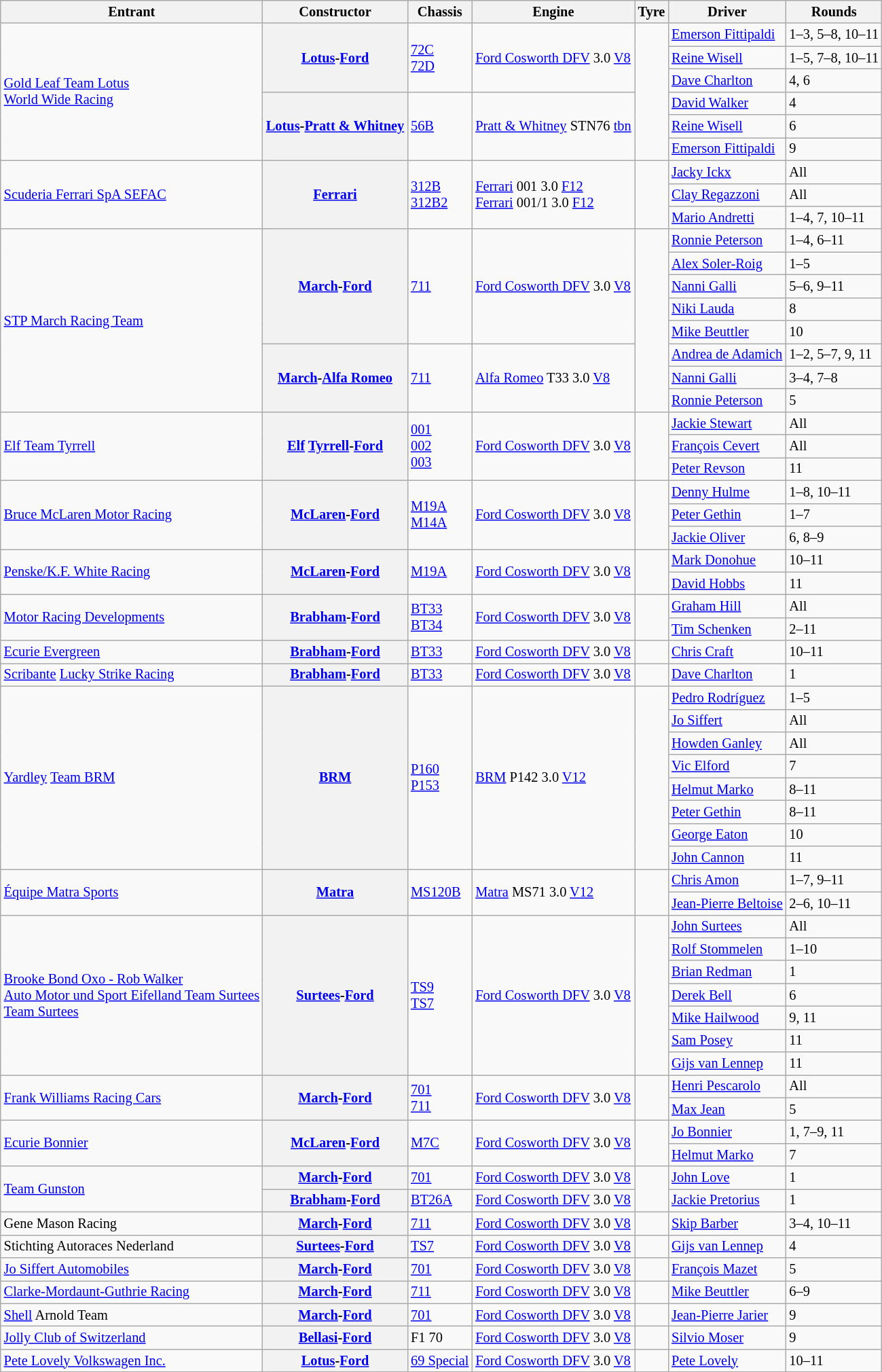<table class="wikitable sortable" style="font-size: 85%">
<tr>
<th>Entrant</th>
<th>Constructor</th>
<th>Chassis</th>
<th>Engine</th>
<th>Tyre</th>
<th>Driver</th>
<th>Rounds</th>
</tr>
<tr>
<td rowspan="6"> <a href='#'>Gold Leaf Team Lotus</a><br> <a href='#'>World Wide Racing</a></td>
<th rowspan="3"><a href='#'>Lotus</a>-<a href='#'>Ford</a></th>
<td rowspan="3"><a href='#'>72C</a><br><a href='#'>72D</a></td>
<td rowspan="3"><a href='#'>Ford Cosworth DFV</a> 3.0 <a href='#'>V8</a></td>
<td rowspan="6"></td>
<td> <a href='#'>Emerson Fittipaldi</a></td>
<td>1–3, 5–8, 10–11</td>
</tr>
<tr>
<td> <a href='#'>Reine Wisell</a></td>
<td>1–5, 7–8, 10–11</td>
</tr>
<tr>
<td> <a href='#'>Dave Charlton</a></td>
<td>4, 6</td>
</tr>
<tr>
<th rowspan="3"><a href='#'>Lotus</a>-<a href='#'>Pratt & Whitney</a></th>
<td rowspan="3"><a href='#'>56B</a></td>
<td rowspan="3"><a href='#'>Pratt & Whitney</a> STN76 <a href='#'>tbn</a></td>
<td> <a href='#'>David Walker</a></td>
<td>4</td>
</tr>
<tr>
<td> <a href='#'>Reine Wisell</a></td>
<td>6</td>
</tr>
<tr>
<td> <a href='#'>Emerson Fittipaldi</a></td>
<td>9</td>
</tr>
<tr>
<td rowspan="3"> <a href='#'>Scuderia Ferrari SpA SEFAC</a></td>
<th rowspan="3"><a href='#'>Ferrari</a></th>
<td rowspan="3"><a href='#'>312B</a><br><a href='#'>312B2</a></td>
<td rowspan="3"><a href='#'>Ferrari</a> 001 3.0 <a href='#'>F12</a><br><a href='#'>Ferrari</a> 001/1 3.0 <a href='#'>F12</a></td>
<td rowspan="3"></td>
<td> <a href='#'>Jacky Ickx</a></td>
<td>All</td>
</tr>
<tr>
<td> <a href='#'>Clay Regazzoni</a></td>
<td>All</td>
</tr>
<tr>
<td> <a href='#'>Mario Andretti</a></td>
<td>1–4, 7, 10–11</td>
</tr>
<tr>
<td rowspan="8"> <a href='#'>STP March Racing Team</a></td>
<th rowspan="5"><a href='#'>March</a>-<a href='#'>Ford</a></th>
<td rowspan="5"><a href='#'>711</a></td>
<td rowspan="5"><a href='#'>Ford Cosworth DFV</a> 3.0 <a href='#'>V8</a></td>
<td rowspan="8"></td>
<td> <a href='#'>Ronnie Peterson</a></td>
<td>1–4, 6–11</td>
</tr>
<tr>
<td> <a href='#'>Alex Soler-Roig</a></td>
<td>1–5</td>
</tr>
<tr>
<td> <a href='#'>Nanni Galli</a></td>
<td>5–6, 9–11</td>
</tr>
<tr>
<td> <a href='#'>Niki Lauda</a></td>
<td>8</td>
</tr>
<tr>
<td> <a href='#'>Mike Beuttler</a></td>
<td>10</td>
</tr>
<tr>
<th rowspan="3"><a href='#'>March</a>-<a href='#'>Alfa Romeo</a></th>
<td rowspan="3"><a href='#'>711</a></td>
<td rowspan="3"><a href='#'>Alfa Romeo</a> T33 3.0 <a href='#'>V8</a></td>
<td> <a href='#'>Andrea de Adamich</a></td>
<td>1–2, 5–7, 9, 11</td>
</tr>
<tr>
<td> <a href='#'>Nanni Galli</a></td>
<td>3–4, 7–8</td>
</tr>
<tr>
<td> <a href='#'>Ronnie Peterson</a></td>
<td>5</td>
</tr>
<tr>
<td rowspan="3"> <a href='#'>Elf Team Tyrrell</a></td>
<th rowspan="3"><a href='#'>Elf</a> <a href='#'>Tyrrell</a>-<a href='#'>Ford</a></th>
<td rowspan="3"><a href='#'>001</a><br><a href='#'>002</a><br><a href='#'>003</a></td>
<td rowspan="3"><a href='#'>Ford Cosworth DFV</a> 3.0 <a href='#'>V8</a></td>
<td rowspan="3"></td>
<td> <a href='#'>Jackie Stewart</a></td>
<td>All</td>
</tr>
<tr>
<td> <a href='#'>François Cevert</a></td>
<td>All</td>
</tr>
<tr>
<td> <a href='#'>Peter Revson</a></td>
<td>11</td>
</tr>
<tr>
<td rowspan="3"> <a href='#'>Bruce McLaren Motor Racing</a></td>
<th rowspan="3"><a href='#'>McLaren</a>-<a href='#'>Ford</a></th>
<td rowspan="3"><a href='#'>M19A</a><br><a href='#'>M14A</a></td>
<td rowspan="3"><a href='#'>Ford Cosworth DFV</a> 3.0 <a href='#'>V8</a></td>
<td rowspan="3"></td>
<td> <a href='#'>Denny Hulme</a></td>
<td>1–8, 10–11</td>
</tr>
<tr>
<td> <a href='#'>Peter Gethin</a></td>
<td>1–7</td>
</tr>
<tr>
<td> <a href='#'>Jackie Oliver</a></td>
<td>6, 8–9</td>
</tr>
<tr>
<td rowspan="2"> <a href='#'>Penske/K.F. White Racing</a></td>
<th rowspan="2"><a href='#'>McLaren</a>-<a href='#'>Ford</a></th>
<td rowspan="2"><a href='#'>M19A</a></td>
<td rowspan="2"><a href='#'>Ford Cosworth DFV</a> 3.0 <a href='#'>V8</a></td>
<td rowspan="2"></td>
<td> <a href='#'>Mark Donohue</a></td>
<td>10–11</td>
</tr>
<tr>
<td> <a href='#'>David Hobbs</a></td>
<td>11</td>
</tr>
<tr>
<td rowspan="2"> <a href='#'>Motor Racing Developments</a></td>
<th rowspan="2"><a href='#'>Brabham</a>-<a href='#'>Ford</a></th>
<td rowspan="2"><a href='#'>BT33</a><br><a href='#'>BT34</a></td>
<td rowspan="2"><a href='#'>Ford Cosworth DFV</a> 3.0 <a href='#'>V8</a></td>
<td rowspan="2"></td>
<td> <a href='#'>Graham Hill</a></td>
<td>All</td>
</tr>
<tr>
<td> <a href='#'>Tim Schenken</a></td>
<td>2–11</td>
</tr>
<tr>
<td rowspan="1"> <a href='#'>Ecurie Evergreen</a></td>
<th rowspan="1"><a href='#'>Brabham</a>-<a href='#'>Ford</a></th>
<td rowspan="1"><a href='#'>BT33</a></td>
<td rowspan="1"><a href='#'>Ford Cosworth DFV</a> 3.0 <a href='#'>V8</a></td>
<td rowspan="1"></td>
<td> <a href='#'>Chris Craft</a></td>
<td>10–11</td>
</tr>
<tr>
<td> <a href='#'>Scribante</a> <a href='#'>Lucky Strike Racing</a></td>
<th><a href='#'>Brabham</a>-<a href='#'>Ford</a></th>
<td><a href='#'>BT33</a></td>
<td><a href='#'>Ford Cosworth DFV</a> 3.0 <a href='#'>V8</a></td>
<td></td>
<td> <a href='#'>Dave Charlton</a></td>
<td>1</td>
</tr>
<tr>
<td rowspan="8"> <a href='#'>Yardley</a> <a href='#'>Team BRM</a></td>
<th rowspan="8"><a href='#'>BRM</a></th>
<td rowspan="8"><a href='#'>P160</a><br><a href='#'>P153</a></td>
<td rowspan="8"><a href='#'>BRM</a> P142 3.0 <a href='#'>V12</a></td>
<td rowspan="8"></td>
<td> <a href='#'>Pedro Rodríguez</a></td>
<td>1–5</td>
</tr>
<tr>
<td> <a href='#'>Jo Siffert</a></td>
<td>All</td>
</tr>
<tr>
<td> <a href='#'>Howden Ganley</a></td>
<td>All</td>
</tr>
<tr>
<td> <a href='#'>Vic Elford</a></td>
<td>7</td>
</tr>
<tr>
<td> <a href='#'>Helmut Marko</a></td>
<td>8–11</td>
</tr>
<tr>
<td> <a href='#'>Peter Gethin</a></td>
<td>8–11</td>
</tr>
<tr>
<td> <a href='#'>George Eaton</a></td>
<td>10</td>
</tr>
<tr>
<td> <a href='#'>John Cannon</a></td>
<td>11</td>
</tr>
<tr>
<td rowspan="2"> <a href='#'>Équipe Matra Sports</a></td>
<th rowspan="2"><a href='#'>Matra</a></th>
<td rowspan="2"><a href='#'>MS120B</a></td>
<td rowspan="2"><a href='#'>Matra</a> MS71 3.0 <a href='#'>V12</a></td>
<td rowspan="2"></td>
<td> <a href='#'>Chris Amon</a></td>
<td>1–7, 9–11</td>
</tr>
<tr>
<td> <a href='#'>Jean-Pierre Beltoise</a></td>
<td>2–6, 10–11</td>
</tr>
<tr>
<td rowspan="7"> <a href='#'>Brooke Bond Oxo - Rob Walker</a><br> <a href='#'>Auto Motor und Sport Eifelland Team Surtees</a><br> <a href='#'>Team Surtees</a></td>
<th rowspan="7"><a href='#'>Surtees</a>-<a href='#'>Ford</a></th>
<td rowspan="7"><a href='#'>TS9</a><br><a href='#'>TS7</a></td>
<td rowspan="7"><a href='#'>Ford Cosworth DFV</a> 3.0 <a href='#'>V8</a></td>
<td rowspan="7"></td>
<td> <a href='#'>John Surtees</a></td>
<td>All</td>
</tr>
<tr>
<td> <a href='#'>Rolf Stommelen</a></td>
<td>1–10</td>
</tr>
<tr>
<td> <a href='#'>Brian Redman</a></td>
<td>1</td>
</tr>
<tr>
<td> <a href='#'>Derek Bell</a></td>
<td>6</td>
</tr>
<tr>
<td> <a href='#'>Mike Hailwood</a></td>
<td>9, 11</td>
</tr>
<tr>
<td> <a href='#'>Sam Posey</a></td>
<td>11</td>
</tr>
<tr>
<td> <a href='#'>Gijs van Lennep</a></td>
<td>11</td>
</tr>
<tr>
<td rowspan="2"> <a href='#'>Frank Williams Racing Cars</a></td>
<th rowspan="2"><a href='#'>March</a>-<a href='#'>Ford</a></th>
<td rowspan="2"><a href='#'>701</a><br><a href='#'>711</a></td>
<td rowspan="2"><a href='#'>Ford Cosworth DFV</a> 3.0 <a href='#'>V8</a></td>
<td rowspan="2"></td>
<td> <a href='#'>Henri Pescarolo</a></td>
<td>All</td>
</tr>
<tr>
<td> <a href='#'>Max Jean</a></td>
<td>5</td>
</tr>
<tr>
<td rowspan="2"> <a href='#'>Ecurie Bonnier</a></td>
<th rowspan="2"><a href='#'>McLaren</a>-<a href='#'>Ford</a></th>
<td rowspan="2"><a href='#'>M7C</a></td>
<td rowspan="2"><a href='#'>Ford Cosworth DFV</a> 3.0 <a href='#'>V8</a></td>
<td rowspan="2"></td>
<td> <a href='#'>Jo Bonnier</a></td>
<td>1, 7–9, 11</td>
</tr>
<tr>
<td> <a href='#'>Helmut Marko</a></td>
<td>7</td>
</tr>
<tr>
<td rowspan="2"> <a href='#'>Team Gunston</a></td>
<th><a href='#'>March</a>-<a href='#'>Ford</a></th>
<td><a href='#'>701</a></td>
<td><a href='#'>Ford Cosworth DFV</a> 3.0 <a href='#'>V8</a></td>
<td rowspan="2"></td>
<td> <a href='#'>John Love</a></td>
<td>1</td>
</tr>
<tr>
<th><a href='#'>Brabham</a>-<a href='#'>Ford</a></th>
<td><a href='#'>BT26A</a></td>
<td><a href='#'>Ford Cosworth DFV</a> 3.0 <a href='#'>V8</a></td>
<td> <a href='#'>Jackie Pretorius</a></td>
<td>1</td>
</tr>
<tr>
<td> Gene Mason Racing</td>
<th><a href='#'>March</a>-<a href='#'>Ford</a></th>
<td><a href='#'>711</a></td>
<td><a href='#'>Ford Cosworth DFV</a> 3.0 <a href='#'>V8</a></td>
<td></td>
<td> <a href='#'>Skip Barber</a></td>
<td>3–4, 10–11</td>
</tr>
<tr>
<td> Stichting Autoraces Nederland</td>
<th><a href='#'>Surtees</a>-<a href='#'>Ford</a></th>
<td><a href='#'>TS7</a></td>
<td><a href='#'>Ford Cosworth DFV</a> 3.0 <a href='#'>V8</a></td>
<td></td>
<td> <a href='#'>Gijs van Lennep</a></td>
<td>4</td>
</tr>
<tr>
<td> <a href='#'>Jo Siffert Automobiles</a></td>
<th><a href='#'>March</a>-<a href='#'>Ford</a></th>
<td><a href='#'>701</a></td>
<td><a href='#'>Ford Cosworth DFV</a> 3.0 <a href='#'>V8</a></td>
<td></td>
<td> <a href='#'>François Mazet</a></td>
<td>5</td>
</tr>
<tr>
<td> <a href='#'>Clarke-Mordaunt-Guthrie Racing</a></td>
<th><a href='#'>March</a>-<a href='#'>Ford</a></th>
<td><a href='#'>711</a></td>
<td><a href='#'>Ford Cosworth DFV</a> 3.0 <a href='#'>V8</a></td>
<td></td>
<td> <a href='#'>Mike Beuttler</a></td>
<td>6–9</td>
</tr>
<tr>
<td> <a href='#'>Shell</a> Arnold Team</td>
<th><a href='#'>March</a>-<a href='#'>Ford</a></th>
<td><a href='#'>701</a></td>
<td><a href='#'>Ford Cosworth DFV</a> 3.0 <a href='#'>V8</a></td>
<td></td>
<td> <a href='#'>Jean-Pierre Jarier</a></td>
<td>9</td>
</tr>
<tr>
<td> <a href='#'>Jolly Club of Switzerland</a></td>
<th><a href='#'>Bellasi</a>-<a href='#'>Ford</a></th>
<td>F1 70</td>
<td><a href='#'>Ford Cosworth DFV</a> 3.0 <a href='#'>V8</a></td>
<td></td>
<td> <a href='#'>Silvio Moser</a></td>
<td>9</td>
</tr>
<tr>
<td> <a href='#'>Pete Lovely Volkswagen Inc.</a></td>
<th><a href='#'>Lotus</a>-<a href='#'>Ford</a></th>
<td><a href='#'>69 Special</a></td>
<td><a href='#'>Ford Cosworth DFV</a> 3.0 <a href='#'>V8</a></td>
<td></td>
<td> <a href='#'>Pete Lovely</a></td>
<td>10–11</td>
</tr>
</table>
